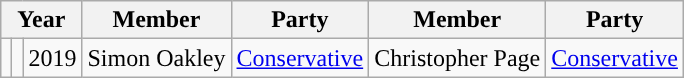<table class="wikitable">
<tr>
<th colspan="3">Year</th>
<th>Member</th>
<th>Party</th>
<th>Member</th>
<th>Party</th>
</tr>
<tr>
<td style="background-color: "></td>
<td style="background-color: "></td>
<td>2019</td>
<td>Simon Oakley</td>
<td><a href='#'>Conservative</a></td>
<td>Christopher Page</td>
<td><a href='#'>Conservative</a></td>
</tr>
</table>
